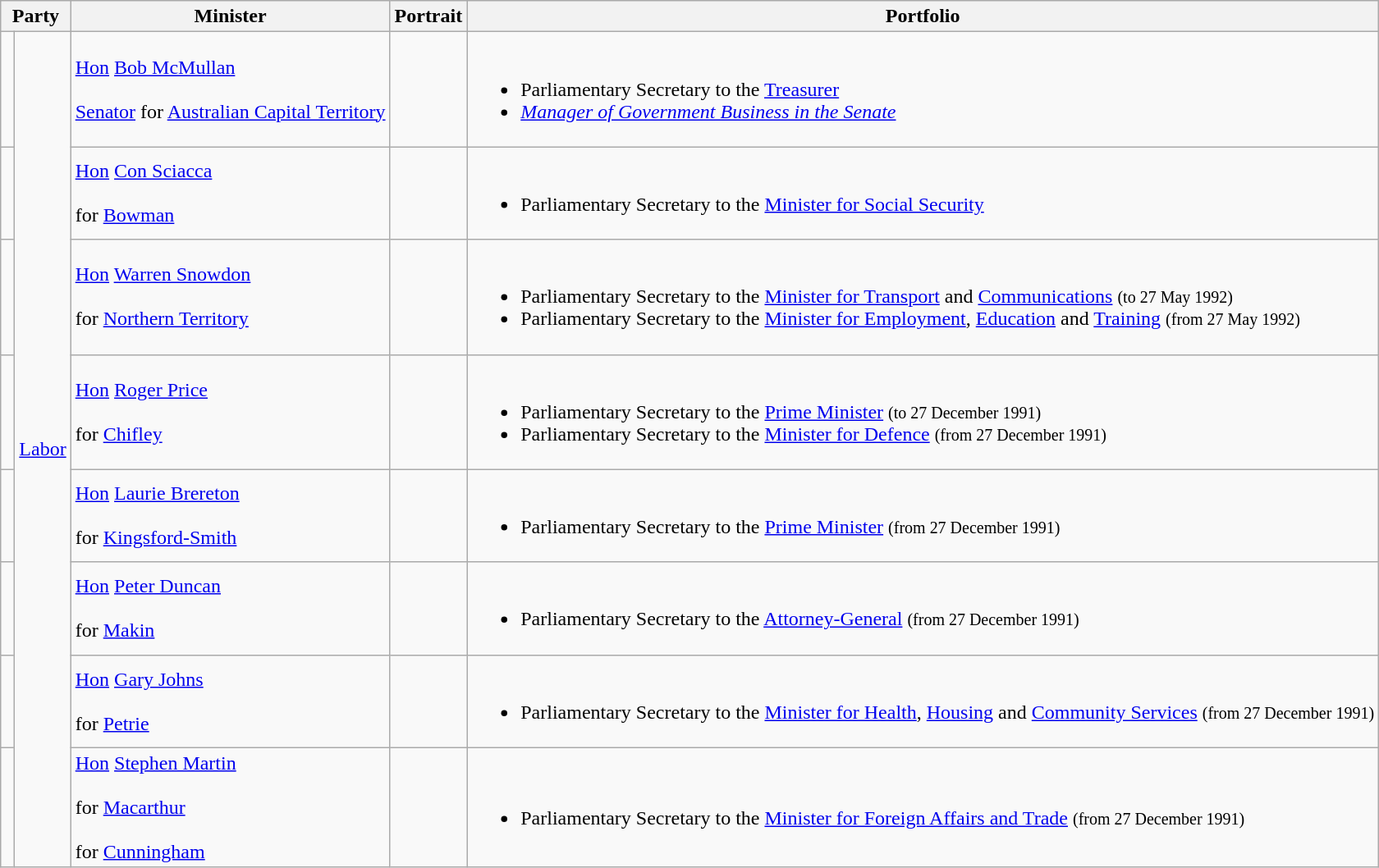<table class="wikitable sortable">
<tr>
<th colspan="2">Party</th>
<th>Minister</th>
<th>Portrait</th>
<th>Portfolio</th>
</tr>
<tr>
<td> </td>
<td rowspan=8><a href='#'>Labor</a></td>
<td><a href='#'>Hon</a> <a href='#'>Bob McMullan</a> <br><br><a href='#'>Senator</a> for <a href='#'>Australian Capital Territory</a> <br></td>
<td></td>
<td><br><ul><li>Parliamentary Secretary to the <a href='#'>Treasurer</a></li><li><em><a href='#'>Manager of Government Business in the Senate</a></em></li></ul></td>
</tr>
<tr>
<td> </td>
<td><a href='#'>Hon</a> <a href='#'>Con Sciacca</a> <br><br> for <a href='#'>Bowman</a> <br></td>
<td></td>
<td><br><ul><li>Parliamentary Secretary to the <a href='#'>Minister for Social Security</a></li></ul></td>
</tr>
<tr>
<td> </td>
<td><a href='#'>Hon</a> <a href='#'>Warren Snowdon</a> <br><br> for <a href='#'>Northern Territory</a> <br></td>
<td></td>
<td><br><ul><li>Parliamentary Secretary to the <a href='#'>Minister for Transport</a> and <a href='#'>Communications</a> <small>(to 27 May 1992)</small></li><li>Parliamentary Secretary to the <a href='#'>Minister for Employment</a>, <a href='#'>Education</a> and <a href='#'>Training</a> <small>(from 27 May 1992)</small></li></ul></td>
</tr>
<tr>
<td> </td>
<td><a href='#'>Hon</a> <a href='#'>Roger Price</a> <br><br> for <a href='#'>Chifley</a> <br></td>
<td></td>
<td><br><ul><li>Parliamentary Secretary to the <a href='#'>Prime Minister</a> <small>(to 27 December 1991)</small></li><li>Parliamentary Secretary to the <a href='#'>Minister for Defence</a> <small>(from 27 December 1991)</small></li></ul></td>
</tr>
<tr>
<td> </td>
<td><a href='#'>Hon</a> <a href='#'>Laurie Brereton</a> <br><br> for <a href='#'>Kingsford-Smith</a> <br></td>
<td></td>
<td><br><ul><li>Parliamentary Secretary to the <a href='#'>Prime Minister</a> <small>(from 27 December 1991)</small></li></ul></td>
</tr>
<tr>
<td> </td>
<td><a href='#'>Hon</a> <a href='#'>Peter Duncan</a> <br><br> for <a href='#'>Makin</a> <br></td>
<td></td>
<td><br><ul><li>Parliamentary Secretary to the <a href='#'>Attorney-General</a> <small>(from 27 December 1991)</small></li></ul></td>
</tr>
<tr>
<td> </td>
<td><a href='#'>Hon</a> <a href='#'>Gary Johns</a> <br><br> for <a href='#'>Petrie</a> <br></td>
<td></td>
<td><br><ul><li>Parliamentary Secretary to the <a href='#'>Minister for Health</a>, <a href='#'>Housing</a> and <a href='#'>Community Services</a> <small>(from 27 December 1991)</small></li></ul></td>
</tr>
<tr>
<td> </td>
<td><a href='#'>Hon</a> <a href='#'>Stephen Martin</a> <br><br> for <a href='#'>Macarthur</a> <br><br> for <a href='#'>Cunningham</a> <br></td>
<td></td>
<td><br><ul><li>Parliamentary Secretary to the <a href='#'>Minister for Foreign Affairs and Trade</a> <small>(from 27 December 1991)</small></li></ul></td>
</tr>
</table>
